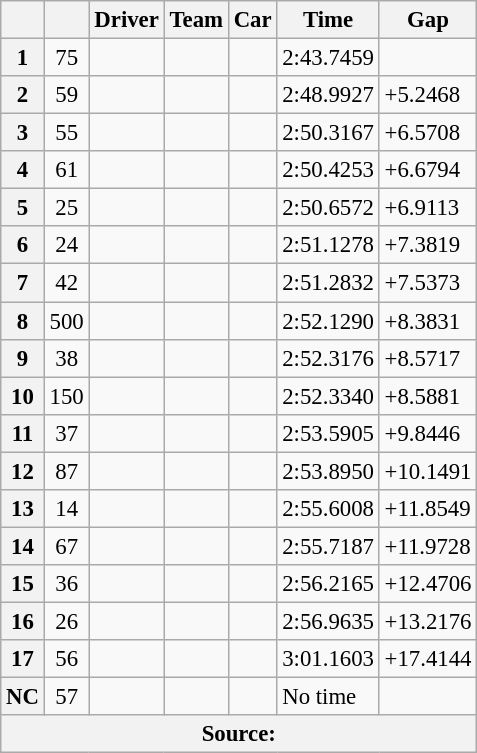<table class="wikitable" style="font-size: 95%">
<tr>
<th></th>
<th></th>
<th>Driver</th>
<th>Team</th>
<th>Car</th>
<th>Time</th>
<th>Gap</th>
</tr>
<tr>
<th>1</th>
<td align="center">75</td>
<td><br></td>
<td></td>
<td></td>
<td>2:43.7459</td>
<td></td>
</tr>
<tr>
<th>2</th>
<td align="center">59</td>
<td><br></td>
<td></td>
<td></td>
<td>2:48.9927</td>
<td>+5.2468</td>
</tr>
<tr>
<th>3</th>
<td align="center">55</td>
<td><br></td>
<td></td>
<td></td>
<td>2:50.3167</td>
<td>+6.5708</td>
</tr>
<tr>
<th>4</th>
<td align="center">61</td>
<td><br></td>
<td></td>
<td></td>
<td>2:50.4253</td>
<td>+6.6794</td>
</tr>
<tr>
<th>5</th>
<td align="center">25</td>
<td><br></td>
<td></td>
<td></td>
<td>2:50.6572</td>
<td>+6.9113</td>
</tr>
<tr>
<th>6</th>
<td align="center">24</td>
<td><br></td>
<td></td>
<td></td>
<td>2:51.1278</td>
<td>+7.3819</td>
</tr>
<tr>
<th>7</th>
<td align="center">42</td>
<td><br></td>
<td></td>
<td></td>
<td>2:51.2832</td>
<td>+7.5373</td>
</tr>
<tr>
<th>8</th>
<td align="center">500</td>
<td><br></td>
<td></td>
<td></td>
<td>2:52.1290</td>
<td>+8.3831</td>
</tr>
<tr>
<th>9</th>
<td align="center">38</td>
<td><br></td>
<td></td>
<td></td>
<td>2:52.3176</td>
<td>+8.5717</td>
</tr>
<tr>
<th>10</th>
<td align="center">150</td>
<td><br></td>
<td></td>
<td></td>
<td>2:52.3340</td>
<td>+8.5881</td>
</tr>
<tr>
<th>11</th>
<td align="center">37</td>
<td><br></td>
<td></td>
<td></td>
<td>2:53.5905</td>
<td>+9.8446</td>
</tr>
<tr>
<th>12</th>
<td align="center">87</td>
<td><br></td>
<td></td>
<td></td>
<td>2:53.8950</td>
<td>+10.1491</td>
</tr>
<tr>
<th>13</th>
<td align="center">14</td>
<td><br></td>
<td></td>
<td></td>
<td>2:55.6008</td>
<td>+11.8549</td>
</tr>
<tr>
<th>14</th>
<td align="center">67</td>
<td><br></td>
<td></td>
<td></td>
<td>2:55.7187</td>
<td>+11.9728</td>
</tr>
<tr>
<th>15</th>
<td align="center">36</td>
<td><br></td>
<td></td>
<td></td>
<td>2:56.2165</td>
<td>+12.4706</td>
</tr>
<tr>
<th>16</th>
<td align="center">26</td>
<td><br></td>
<td></td>
<td></td>
<td>2:56.9635</td>
<td>+13.2176</td>
</tr>
<tr>
<th>17</th>
<td align="center">56</td>
<td><br></td>
<td></td>
<td></td>
<td>3:01.1603</td>
<td>+17.4144</td>
</tr>
<tr>
<th>NC</th>
<td align="center">57</td>
<td><br></td>
<td></td>
<td></td>
<td>No time</td>
<td></td>
</tr>
<tr>
<th colspan=8>Source:</th>
</tr>
</table>
